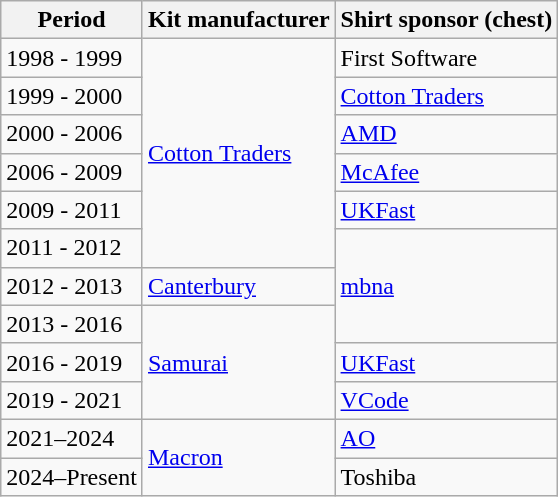<table class="wikitable">
<tr>
<th>Period</th>
<th>Kit manufacturer</th>
<th>Shirt sponsor (chest)</th>
</tr>
<tr>
<td>1998 - 1999</td>
<td rowspan="6"><a href='#'>Cotton Traders</a></td>
<td>First Software</td>
</tr>
<tr>
<td>1999 - 2000</td>
<td><a href='#'>Cotton Traders</a></td>
</tr>
<tr>
<td>2000 - 2006</td>
<td><a href='#'>AMD</a></td>
</tr>
<tr>
<td>2006 - 2009</td>
<td><a href='#'>McAfee</a></td>
</tr>
<tr>
<td>2009 - 2011</td>
<td><a href='#'>UKFast</a></td>
</tr>
<tr>
<td>2011 - 2012</td>
<td rowspan="3"><a href='#'>mbna</a></td>
</tr>
<tr>
<td>2012 - 2013</td>
<td><a href='#'>Canterbury</a></td>
</tr>
<tr>
<td>2013 - 2016</td>
<td rowspan="3"><a href='#'>Samurai</a></td>
</tr>
<tr>
<td>2016 - 2019</td>
<td><a href='#'>UKFast</a></td>
</tr>
<tr>
<td>2019 - 2021</td>
<td><a href='#'>VCode</a></td>
</tr>
<tr>
<td>2021–2024</td>
<td rowspan="2"><a href='#'>Macron</a></td>
<td><a href='#'>AO</a></td>
</tr>
<tr>
<td>2024–Present</td>
<td>Toshiba</td>
</tr>
</table>
